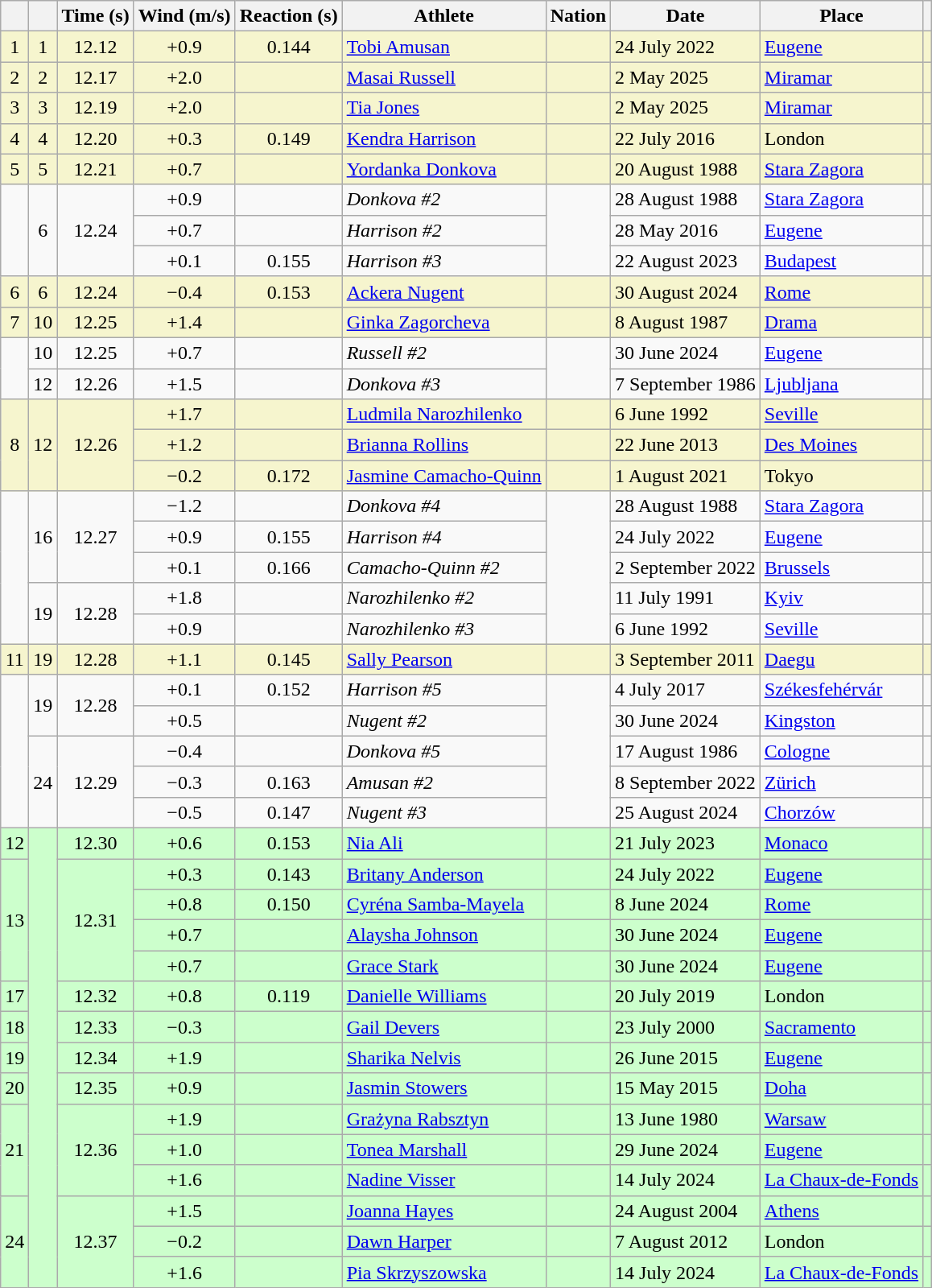<table class="wikitable sortable">
<tr>
<th></th>
<th></th>
<th>Time (s)</th>
<th>Wind (m/s)</th>
<th>Reaction (s)</th>
<th>Athlete</th>
<th>Nation</th>
<th>Date</th>
<th>Place</th>
<th class="unsortable"></th>
</tr>
<tr bgcolor="#f6F5CE">
<td align=center>1</td>
<td align=center>1</td>
<td align=center>12.12</td>
<td align="center">+0.9</td>
<td align=center>0.144</td>
<td><a href='#'>Tobi Amusan</a></td>
<td></td>
<td>24 July 2022</td>
<td><a href='#'>Eugene</a></td>
<td></td>
</tr>
<tr bgcolor="#f6F5CE">
<td align=center>2</td>
<td align=center>2</td>
<td align=center>12.17</td>
<td align=center>+2.0</td>
<td align=center></td>
<td><a href='#'>Masai Russell</a></td>
<td></td>
<td>2 May 2025</td>
<td><a href='#'>Miramar</a></td>
<td></td>
</tr>
<tr bgcolor="#f6F5CE">
<td align=center>3</td>
<td align=center>3</td>
<td align=center>12.19</td>
<td align=center>+2.0</td>
<td align=center></td>
<td><a href='#'>Tia Jones</a></td>
<td></td>
<td>2 May 2025</td>
<td><a href='#'>Miramar</a></td>
<td></td>
</tr>
<tr bgcolor="#f6F5CE">
<td align="center">4</td>
<td align="center">4</td>
<td align="center">12.20</td>
<td align="center">+0.3</td>
<td align="center">0.149</td>
<td><a href='#'>Kendra Harrison</a></td>
<td></td>
<td>22 July 2016</td>
<td>London</td>
<td></td>
</tr>
<tr bgcolor="#f6F5CE">
<td align="center">5</td>
<td align="center">5</td>
<td align="center">12.21</td>
<td align="center">+0.7</td>
<td align="center"></td>
<td><a href='#'>Yordanka Donkova</a></td>
<td></td>
<td>20 August 1988</td>
<td><a href='#'>Stara Zagora</a></td>
<td></td>
</tr>
<tr>
<td rowspan="3"></td>
<td rowspan="3" align="center">6</td>
<td rowspan="3" align="center">12.24</td>
<td align="center">+0.9</td>
<td align="center"></td>
<td><em>Donkova #2</em></td>
<td rowspan="3"></td>
<td>28 August 1988</td>
<td><a href='#'>Stara Zagora</a></td>
<td></td>
</tr>
<tr>
<td align=center>+0.7</td>
<td align=center></td>
<td><em>Harrison #2</em></td>
<td>28 May 2016</td>
<td><a href='#'>Eugene</a></td>
<td></td>
</tr>
<tr>
<td align=center>+0.1</td>
<td align=center>0.155</td>
<td><em>Harrison #3</em></td>
<td>22 August 2023</td>
<td><a href='#'>Budapest</a></td>
<td></td>
</tr>
<tr bgcolor="#f6F5CE">
<td align=center>6</td>
<td align=center>6</td>
<td align=center>12.24</td>
<td align=center>−0.4</td>
<td align=center>0.153</td>
<td><a href='#'>Ackera Nugent</a></td>
<td></td>
<td>30 August 2024</td>
<td><a href='#'>Rome</a></td>
<td></td>
</tr>
<tr bgcolor="#f6F5CE">
<td align="center">7</td>
<td align="center">10</td>
<td align="center">12.25</td>
<td align="center">+1.4</td>
<td align="center"></td>
<td><a href='#'>Ginka Zagorcheva</a></td>
<td></td>
<td>8 August 1987</td>
<td><a href='#'>Drama</a></td>
<td></td>
</tr>
<tr>
<td rowspan=2></td>
<td align=center>10</td>
<td align=center>12.25</td>
<td align="center">+0.7</td>
<td></td>
<td><em>Russell #2</em></td>
<td rowspan=2></td>
<td>30 June 2024</td>
<td><a href='#'>Eugene</a></td>
<td></td>
</tr>
<tr>
<td align="center">12</td>
<td align="center">12.26</td>
<td align="center">+1.5</td>
<td align="center"></td>
<td><em>Donkova #3</em></td>
<td>7 September 1986</td>
<td><a href='#'>Ljubljana</a></td>
<td></td>
</tr>
<tr bgcolor="#f6F5CE">
<td rowspan="3" align="center">8</td>
<td rowspan="3" align="center">12</td>
<td rowspan="3" align="center">12.26</td>
<td align="center">+1.7</td>
<td align="center"></td>
<td><a href='#'>Ludmila Narozhilenko</a></td>
<td></td>
<td>6 June 1992</td>
<td><a href='#'>Seville</a></td>
<td></td>
</tr>
<tr bgcolor="#f6F5CE">
<td align=center>+1.2</td>
<td align=center></td>
<td><a href='#'>Brianna Rollins</a></td>
<td></td>
<td>22 June 2013</td>
<td><a href='#'>Des Moines</a></td>
<td></td>
</tr>
<tr bgcolor="#f6F5CE">
<td align=center>−0.2</td>
<td align=center>0.172</td>
<td><a href='#'>Jasmine Camacho-Quinn</a></td>
<td></td>
<td>1 August 2021</td>
<td>Tokyo</td>
<td></td>
</tr>
<tr>
<td rowspan="5"></td>
<td rowspan="3" align="center">16</td>
<td rowspan="3" align="center">12.27</td>
<td align=center>−1.2</td>
<td align=center></td>
<td><em>Donkova #4</em></td>
<td rowspan="5"></td>
<td>28 August 1988</td>
<td><a href='#'>Stara Zagora</a></td>
<td></td>
</tr>
<tr>
<td align="center">+0.9</td>
<td align="center">0.155</td>
<td><em>Harrison #4</em></td>
<td>24 July 2022</td>
<td><a href='#'>Eugene</a></td>
<td></td>
</tr>
<tr>
<td align="center">+0.1</td>
<td align="center">0.166</td>
<td><em>Camacho-Quinn #2</em></td>
<td>2 September 2022</td>
<td><a href='#'>Brussels</a></td>
<td></td>
</tr>
<tr>
<td rowspan="2" align="center">19</td>
<td rowspan="2" align="center">12.28</td>
<td align="center">+1.8</td>
<td align=center></td>
<td><em>Narozhilenko #2</em></td>
<td>11 July 1991</td>
<td><a href='#'>Kyiv</a></td>
<td></td>
</tr>
<tr>
<td align=center>+0.9</td>
<td align=center></td>
<td><em>Narozhilenko #3</em></td>
<td>6 June 1992</td>
<td><a href='#'>Seville</a></td>
<td></td>
</tr>
<tr bgcolor="#f6F5CE">
<td align=center>11</td>
<td align="center">19</td>
<td align="center">12.28</td>
<td align=center>+1.1</td>
<td align=center>0.145</td>
<td><a href='#'>Sally Pearson</a></td>
<td></td>
<td>3 September 2011</td>
<td><a href='#'>Daegu</a></td>
<td></td>
</tr>
<tr>
<td rowspan="5"></td>
<td rowspan=2 align=center>19</td>
<td rowspan="2" align="center">12.28</td>
<td align=center>+0.1</td>
<td align=center>0.152</td>
<td><em>Harrison #5</em></td>
<td rowspan="5"></td>
<td>4 July 2017</td>
<td><a href='#'>Székesfehérvár</a></td>
<td></td>
</tr>
<tr>
<td align=center>+0.5</td>
<td></td>
<td><em>Nugent #2</em></td>
<td>30 June 2024</td>
<td><a href='#'>Kingston</a></td>
<td></td>
</tr>
<tr>
<td rowspan="3" align="center">24</td>
<td rowspan="3" align="center">12.29</td>
<td align="center">−0.4</td>
<td align="center"></td>
<td><em>Donkova #5</em></td>
<td>17 August 1986</td>
<td><a href='#'>Cologne</a></td>
<td></td>
</tr>
<tr>
<td align="center">−0.3</td>
<td align="center">0.163</td>
<td><em>Amusan #2</em></td>
<td>8 September 2022</td>
<td><a href='#'>Zürich</a></td>
<td></td>
</tr>
<tr>
<td align="center">−0.5</td>
<td align="center">0.147</td>
<td><em>Nugent #3</em></td>
<td>25 August 2024</td>
<td><a href='#'>Chorzów</a></td>
<td></td>
</tr>
<tr bgcolor="CCFFCC">
<td align="center">12</td>
<td rowspan="15"></td>
<td align="center">12.30</td>
<td align="center">+0.6</td>
<td align="center">0.153</td>
<td><a href='#'>Nia Ali</a></td>
<td></td>
<td>21 July 2023</td>
<td><a href='#'>Monaco</a></td>
<td></td>
</tr>
<tr bgcolor="CCFFCC">
<td rowspan="4" align="center">13</td>
<td rowspan="4" align="center">12.31</td>
<td align="center">+0.3</td>
<td align="center">0.143</td>
<td><a href='#'>Britany Anderson</a></td>
<td></td>
<td>24 July 2022</td>
<td><a href='#'>Eugene</a></td>
<td></td>
</tr>
<tr bgcolor="CCFFCC">
<td align="center">+0.8</td>
<td align="center">0.150</td>
<td><a href='#'>Cyréna Samba-Mayela</a></td>
<td></td>
<td>8 June 2024</td>
<td><a href='#'>Rome</a></td>
<td></td>
</tr>
<tr bgcolor="CCFFCC">
<td align="center">+0.7</td>
<td></td>
<td><a href='#'>Alaysha Johnson</a></td>
<td></td>
<td>30 June 2024</td>
<td><a href='#'>Eugene</a></td>
<td></td>
</tr>
<tr bgcolor="CCFFCC">
<td align="center">+0.7</td>
<td></td>
<td><a href='#'>Grace Stark</a></td>
<td></td>
<td>30 June 2024</td>
<td><a href='#'>Eugene</a></td>
<td></td>
</tr>
<tr bgcolor="CCFFCC">
<td align="center">17</td>
<td align="center">12.32</td>
<td align="center">+0.8</td>
<td align="center">0.119</td>
<td><a href='#'>Danielle Williams</a></td>
<td></td>
<td>20 July 2019</td>
<td>London</td>
<td></td>
</tr>
<tr bgcolor="CCFFCC">
<td align="center">18</td>
<td align="center">12.33</td>
<td align="center">−0.3</td>
<td align="center"></td>
<td><a href='#'>Gail Devers</a></td>
<td></td>
<td>23 July 2000</td>
<td><a href='#'>Sacramento</a></td>
<td></td>
</tr>
<tr bgcolor="CCFFCC">
<td align="center">19</td>
<td align="center">12.34</td>
<td align="center">+1.9</td>
<td align="center"></td>
<td><a href='#'>Sharika Nelvis</a></td>
<td></td>
<td>26 June 2015</td>
<td><a href='#'>Eugene</a></td>
<td></td>
</tr>
<tr bgcolor="#CCFFCC">
<td align="center">20</td>
<td align="center">12.35</td>
<td align="center">+0.9</td>
<td align="center"></td>
<td><a href='#'>Jasmin Stowers</a></td>
<td></td>
<td>15 May 2015</td>
<td><a href='#'>Doha</a></td>
<td></td>
</tr>
<tr bgcolor="#CCFFCC">
<td rowspan="3" align="center">21</td>
<td rowspan="3" align="center">12.36</td>
<td align="center">+1.9</td>
<td align="center"></td>
<td><a href='#'>Grażyna Rabsztyn</a></td>
<td></td>
<td>13 June 1980</td>
<td><a href='#'>Warsaw</a></td>
<td></td>
</tr>
<tr bgcolor="#CCFFCC">
<td align="center">+1.0</td>
<td align="center"></td>
<td><a href='#'>Tonea Marshall</a></td>
<td></td>
<td>29 June 2024</td>
<td><a href='#'>Eugene</a></td>
<td></td>
</tr>
<tr bgcolor="#CCFFCC">
<td align="center">+1.6</td>
<td align="center"></td>
<td><a href='#'>Nadine Visser</a></td>
<td></td>
<td>14 July 2024</td>
<td><a href='#'>La Chaux-de-Fonds</a></td>
<td></td>
</tr>
<tr bgcolor="#CCFFCC">
<td rowspan="3" align="center">24</td>
<td rowspan="3" align="center">12.37</td>
<td align="center">+1.5</td>
<td align="center"></td>
<td><a href='#'>Joanna Hayes</a></td>
<td></td>
<td>24 August 2004</td>
<td><a href='#'>Athens</a></td>
<td></td>
</tr>
<tr bgcolor=#CCFFCC>
<td align=center>−0.2</td>
<td align=center></td>
<td><a href='#'>Dawn Harper</a></td>
<td></td>
<td>7 August 2012</td>
<td>London</td>
<td></td>
</tr>
<tr bgcolor="#CCFFCC">
<td align="center">+1.6</td>
<td align="center"></td>
<td><a href='#'>Pia Skrzyszowska</a></td>
<td></td>
<td>14 July 2024</td>
<td><a href='#'>La Chaux-de-Fonds</a></td>
<td></td>
</tr>
</table>
